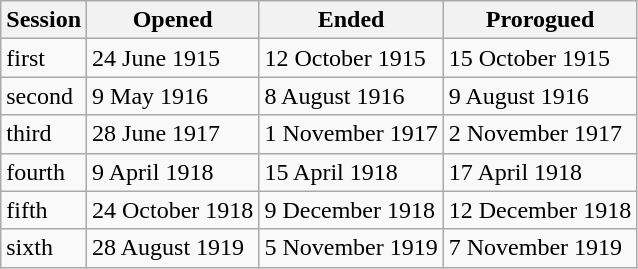<table class="wikitable">
<tr>
<th>Session</th>
<th>Opened</th>
<th>Ended</th>
<th>Prorogued</th>
</tr>
<tr>
<td>first</td>
<td>24 June 1915</td>
<td>12 October 1915</td>
<td>15 October 1915</td>
</tr>
<tr>
<td>second</td>
<td>9 May 1916</td>
<td>8 August 1916</td>
<td>9 August 1916</td>
</tr>
<tr>
<td>third</td>
<td>28 June 1917</td>
<td>1 November 1917</td>
<td>2 November 1917</td>
</tr>
<tr>
<td>fourth</td>
<td>9 April 1918</td>
<td>15 April 1918</td>
<td>17 April 1918</td>
</tr>
<tr>
<td>fifth</td>
<td>24 October 1918</td>
<td>9 December 1918</td>
<td>12 December 1918</td>
</tr>
<tr>
<td>sixth</td>
<td>28 August 1919</td>
<td>5 November 1919</td>
<td>7 November 1919</td>
</tr>
</table>
